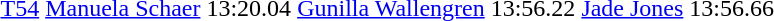<table>
<tr>
<td><a href='#'>T54</a></td>
<td><a href='#'>Manuela Schaer</a><br></td>
<td>13:20.04</td>
<td><a href='#'>Gunilla Wallengren</a><br></td>
<td>13:56.22</td>
<td><a href='#'>Jade Jones</a><br></td>
<td>13:56.66</td>
</tr>
</table>
